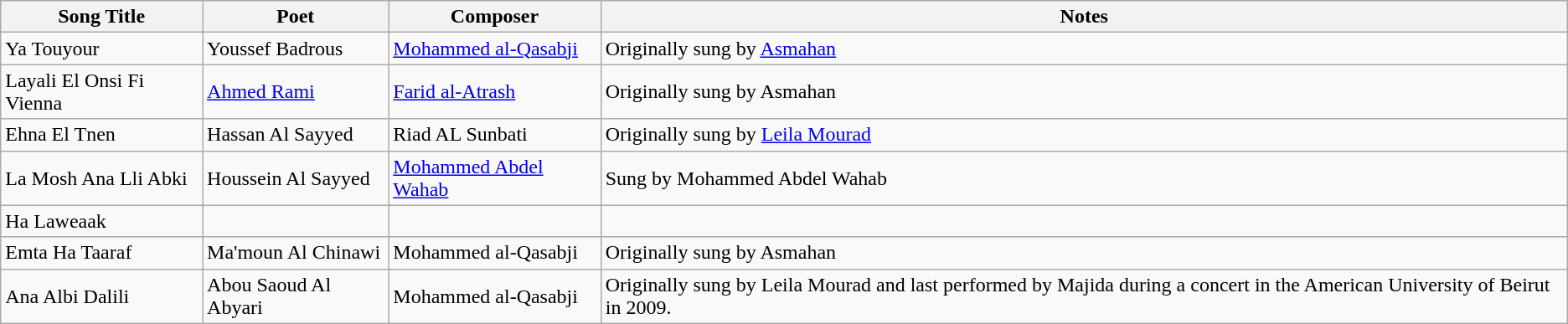<table class="wikitable">
<tr>
<th>Song Title</th>
<th>Poet</th>
<th>Composer</th>
<th>Notes</th>
</tr>
<tr>
<td>Ya Touyour</td>
<td>Youssef Badrous</td>
<td><a href='#'>Mohammed al-Qasabji</a></td>
<td>Originally sung by <a href='#'>Asmahan</a></td>
</tr>
<tr>
<td>Layali El Onsi Fi Vienna</td>
<td><a href='#'>Ahmed Rami</a></td>
<td><a href='#'>Farid al-Atrash</a></td>
<td>Originally sung by Asmahan</td>
</tr>
<tr>
<td>Ehna El Tnen</td>
<td>Hassan Al Sayyed</td>
<td>Riad AL Sunbati</td>
<td>Originally sung by <a href='#'>Leila Mourad</a></td>
</tr>
<tr>
<td>La Mosh Ana Lli Abki</td>
<td>Houssein Al Sayyed</td>
<td><a href='#'>Mohammed Abdel Wahab</a></td>
<td>Sung by Mohammed Abdel Wahab</td>
</tr>
<tr>
<td>Ha Laweaak</td>
<td></td>
<td></td>
<td></td>
</tr>
<tr>
<td>Emta Ha Taaraf</td>
<td>Ma'moun Al Chinawi</td>
<td>Mohammed al-Qasabji</td>
<td>Originally sung by Asmahan</td>
</tr>
<tr>
<td>Ana Albi Dalili</td>
<td>Abou Saoud Al Abyari</td>
<td>Mohammed al-Qasabji</td>
<td>Originally sung by Leila Mourad and last performed by Majida during a concert in the American University of Beirut in 2009.</td>
</tr>
</table>
